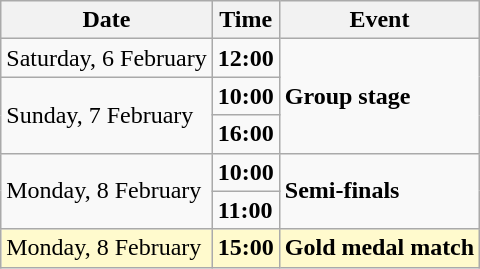<table class = "wikitable">
<tr>
<th>Date</th>
<th>Time</th>
<th>Event</th>
</tr>
<tr>
<td>Saturday, 6 February</td>
<td><strong>12:00</strong></td>
<td rowspan=3><strong>Group stage</strong></td>
</tr>
<tr>
<td rowspan="2">Sunday, 7 February</td>
<td><strong>10:00</strong></td>
</tr>
<tr>
<td><strong>16:00</strong></td>
</tr>
<tr>
<td rowspan="2">Monday, 8 February</td>
<td><strong>10:00</strong></td>
<td rowspan="2"><strong>Semi-finals</strong></td>
</tr>
<tr>
<td><strong>11:00</strong></td>
</tr>
<tr style="background-color:lemonchiffon;">
<td>Monday, 8 February</td>
<td><strong>15:00</strong></td>
<td><strong>Gold medal match</strong></td>
</tr>
</table>
